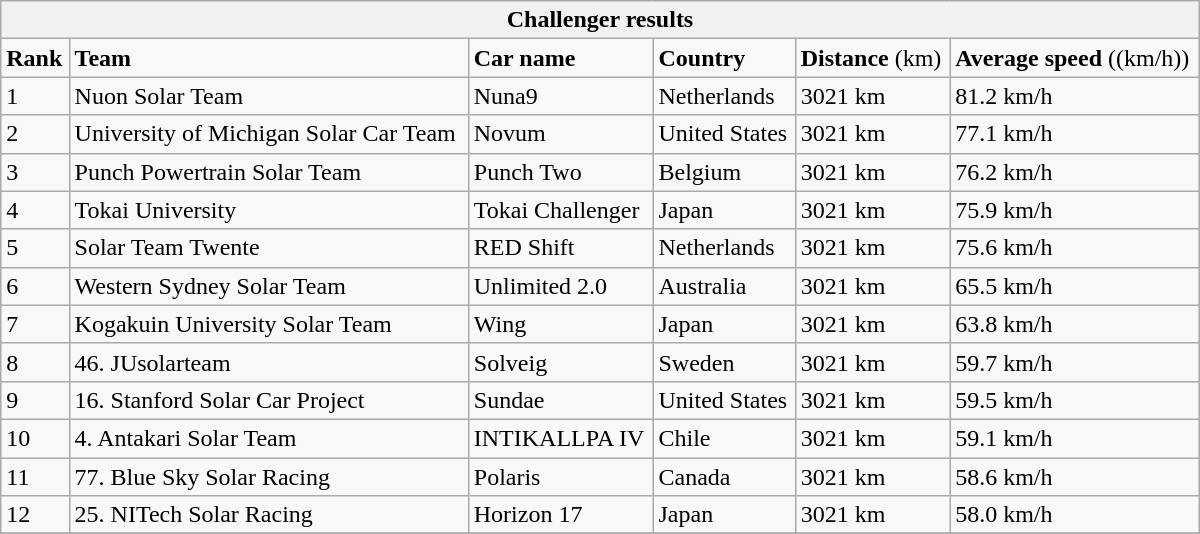<table class="wikitable collapsible collapsed" style="min-width:50em;">
<tr>
<th colspan=6>Challenger results</th>
</tr>
<tr>
<td><strong>Rank</strong></td>
<td><strong>Team</strong></td>
<td><strong>Car name</strong></td>
<td><strong>Country</strong></td>
<td><strong>Distance</strong> (km)</td>
<td><strong>Average speed</strong> ((km/h))</td>
</tr>
<tr>
<td>1</td>
<td>Nuon Solar Team</td>
<td>Nuna9</td>
<td>Netherlands</td>
<td>3021 km</td>
<td>81.2 km/h</td>
</tr>
<tr>
<td>2</td>
<td>University of Michigan Solar Car Team</td>
<td>Novum</td>
<td>United States</td>
<td>3021 km</td>
<td>77.1 km/h</td>
</tr>
<tr>
<td>3</td>
<td>Punch Powertrain Solar Team</td>
<td>Punch Two</td>
<td>Belgium</td>
<td>3021 km</td>
<td>76.2 km/h</td>
</tr>
<tr>
<td>4</td>
<td>Tokai University</td>
<td>Tokai Challenger</td>
<td>Japan</td>
<td>3021 km</td>
<td>75.9 km/h</td>
</tr>
<tr>
<td>5</td>
<td>Solar Team Twente</td>
<td>RED Shift</td>
<td>Netherlands</td>
<td>3021 km</td>
<td>75.6 km/h</td>
</tr>
<tr>
<td>6</td>
<td>Western Sydney Solar Team</td>
<td>Unlimited 2.0</td>
<td>Australia</td>
<td>3021 km</td>
<td>65.5 km/h</td>
</tr>
<tr>
<td>7</td>
<td>Kogakuin University Solar Team</td>
<td>Wing</td>
<td>Japan</td>
<td>3021 km</td>
<td>63.8 km/h</td>
</tr>
<tr>
<td>8</td>
<td>46. JUsolarteam</td>
<td>Solveig</td>
<td>Sweden</td>
<td>3021 km</td>
<td>59.7 km/h</td>
</tr>
<tr>
<td>9</td>
<td>16. Stanford Solar Car Project</td>
<td>Sundae</td>
<td>United States</td>
<td>3021 km</td>
<td>59.5 km/h</td>
</tr>
<tr>
<td>10</td>
<td>4. Antakari Solar Team</td>
<td>INTIKALLPA IV</td>
<td>Chile</td>
<td>3021 km</td>
<td>59.1 km/h</td>
</tr>
<tr>
<td>11</td>
<td>77. Blue Sky Solar Racing</td>
<td>Polaris</td>
<td>Canada</td>
<td>3021 km</td>
<td>58.6 km/h</td>
</tr>
<tr>
<td>12</td>
<td>25. NITech Solar Racing</td>
<td>Horizon 17</td>
<td>Japan</td>
<td>3021 km</td>
<td>58.0 km/h</td>
</tr>
<tr>
</tr>
</table>
